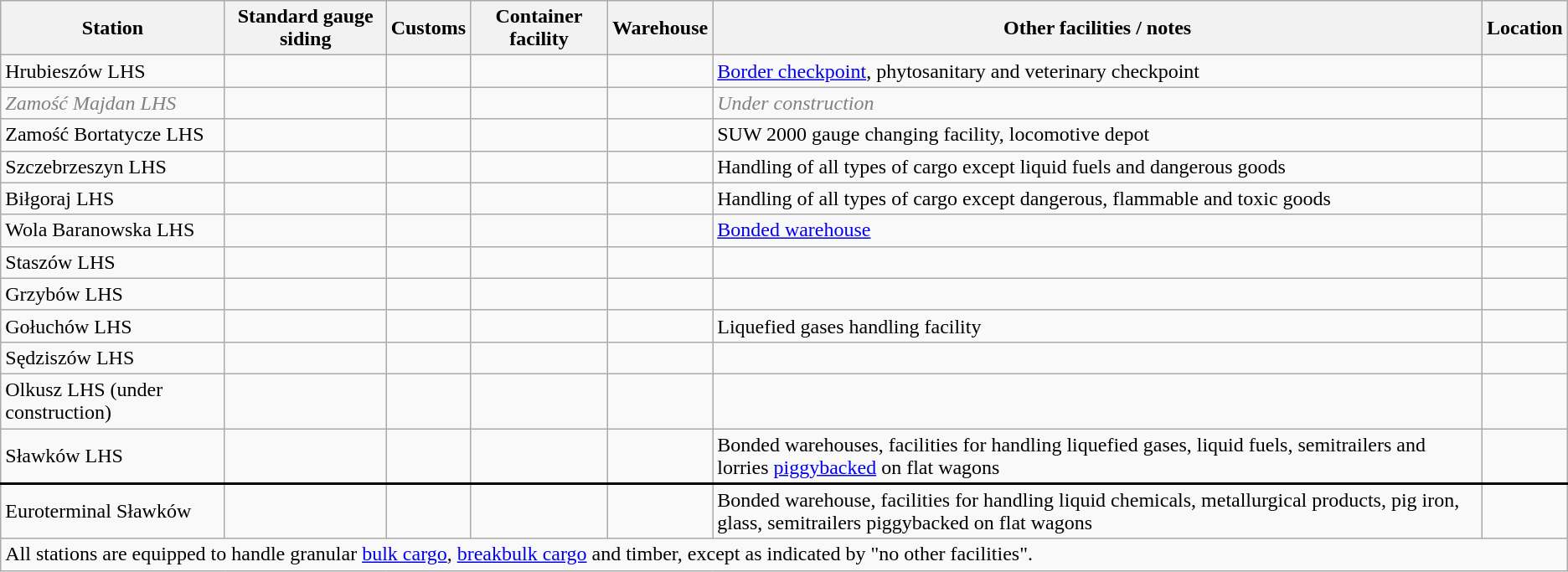<table class="wikitable">
<tr>
<th>Station</th>
<th>Standard gauge siding</th>
<th>Customs</th>
<th>Container facility</th>
<th>Warehouse</th>
<th>Other facilities / notes</th>
<th>Location</th>
</tr>
<tr>
<td>Hrubieszów LHS</td>
<td></td>
<td></td>
<td></td>
<td></td>
<td><a href='#'>Border checkpoint</a>, phytosanitary and veterinary checkpoint</td>
<td></td>
</tr>
<tr style="color:grey;font-style:italic">
<td>Zamość Majdan LHS</td>
<td></td>
<td></td>
<td></td>
<td></td>
<td>Under construction</td>
<td></td>
</tr>
<tr>
<td>Zamość Bortatycze LHS</td>
<td></td>
<td></td>
<td></td>
<td></td>
<td>SUW 2000 gauge changing facility, locomotive depot</td>
<td></td>
</tr>
<tr>
<td>Szczebrzeszyn LHS</td>
<td></td>
<td></td>
<td></td>
<td></td>
<td>Handling of all types of cargo except liquid fuels and dangerous goods</td>
<td></td>
</tr>
<tr>
<td>Biłgoraj LHS</td>
<td></td>
<td></td>
<td></td>
<td></td>
<td>Handling of all types of cargo except dangerous, flammable and toxic goods</td>
<td></td>
</tr>
<tr>
<td>Wola Baranowska LHS</td>
<td></td>
<td></td>
<td></td>
<td></td>
<td><a href='#'>Bonded warehouse</a></td>
<td></td>
</tr>
<tr>
<td>Staszów LHS</td>
<td></td>
<td></td>
<td></td>
<td></td>
<td></td>
<td></td>
</tr>
<tr>
<td>Grzybów LHS</td>
<td></td>
<td></td>
<td></td>
<td></td>
<td></td>
<td></td>
</tr>
<tr>
<td>Gołuchów LHS</td>
<td></td>
<td></td>
<td></td>
<td></td>
<td>Liquefied gases handling facility</td>
<td></td>
</tr>
<tr>
<td>Sędziszów LHS</td>
<td></td>
<td></td>
<td></td>
<td></td>
<td></td>
<td></td>
</tr>
<tr>
<td>Olkusz LHS (under construction)</td>
<td></td>
<td></td>
<td></td>
<td></td>
<td></td>
<td></td>
</tr>
<tr>
<td>Sławków LHS</td>
<td></td>
<td></td>
<td></td>
<td></td>
<td>Bonded warehouses, facilities for handling liquefied gases, liquid fuels, semitrailers and lorries <a href='#'>piggybacked</a> on flat wagons</td>
<td></td>
</tr>
<tr style="border-top: 2px solid black">
<td>Euroterminal Sławków</td>
<td></td>
<td></td>
<td></td>
<td></td>
<td>Bonded warehouse, facilities for handling liquid chemicals, metallurgical products, pig iron, glass, semitrailers piggybacked on flat wagons</td>
<td></td>
</tr>
<tr>
<td colspan="7">All stations are equipped to handle granular <a href='#'>bulk cargo</a>, <a href='#'>breakbulk cargo</a> and timber, except as indicated by "no other facilities".</td>
</tr>
</table>
